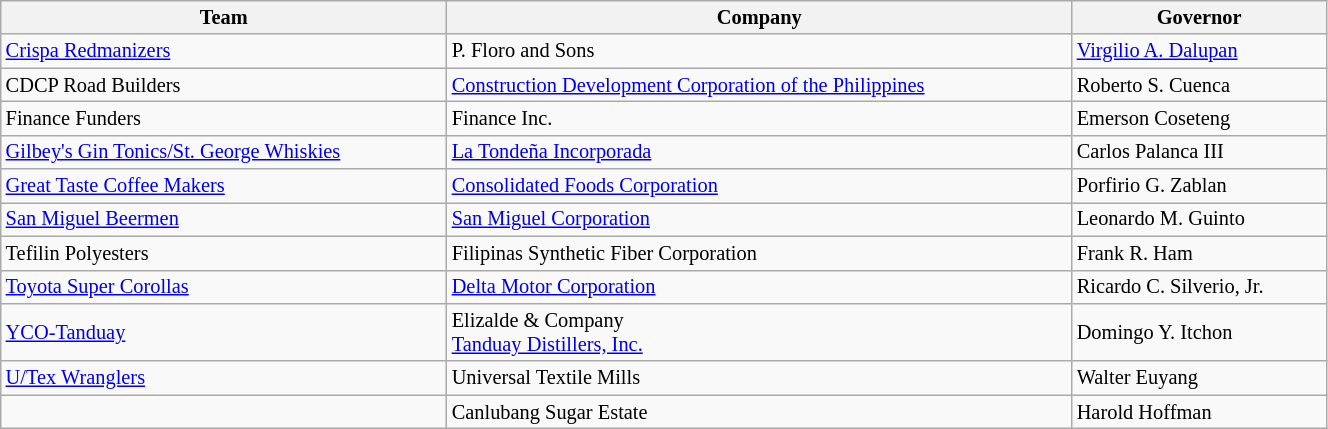<table class="wikitable sortable" style="font-size:85%; width:70%">
<tr>
<th>Team</th>
<th>Company</th>
<th>Governor</th>
</tr>
<tr>
<td><a href='#'>Crispa Redmanizers</a></td>
<td>P. Floro and Sons</td>
<td><a href='#'>Virgilio A. Dalupan</a></td>
</tr>
<tr>
<td>CDCP Road Builders</td>
<td><a href='#'>Construction Development Corporation of the Philippines</a></td>
<td>Roberto S. Cuenca</td>
</tr>
<tr>
<td>Finance Funders</td>
<td>Finance Inc.</td>
<td>Emerson Coseteng</td>
</tr>
<tr>
<td><a href='#'>Gilbey's Gin Tonics/St. George Whiskies</a></td>
<td><a href='#'>La Tondeña Incorporada</a></td>
<td>Carlos Palanca III</td>
</tr>
<tr>
<td><a href='#'>Great Taste Coffee Makers</a></td>
<td><a href='#'>Consolidated Foods Corporation</a></td>
<td>Porfirio G. Zablan</td>
</tr>
<tr>
<td><a href='#'>San Miguel Beermen</a></td>
<td><a href='#'>San Miguel Corporation</a></td>
<td>Leonardo M. Guinto</td>
</tr>
<tr>
<td>Tefilin Polyesters</td>
<td>Filipinas Synthetic Fiber Corporation</td>
<td>Frank R. Ham</td>
</tr>
<tr>
<td><a href='#'>Toyota Super Corollas</a></td>
<td><a href='#'>Delta Motor Corporation</a></td>
<td>Ricardo C. Silverio, Jr.</td>
</tr>
<tr>
<td><a href='#'>YCO-Tanduay</a></td>
<td>Elizalde & Company <br> <a href='#'>Tanduay Distillers, Inc.</a></td>
<td>Domingo Y. Itchon</td>
</tr>
<tr>
<td><a href='#'>U/Tex Wranglers</a></td>
<td>Universal Textile Mills</td>
<td>Walter Euyang</td>
</tr>
<tr>
<td></td>
<td>Canlubang Sugar Estate</td>
<td>Harold Hoffman</td>
</tr>
</table>
